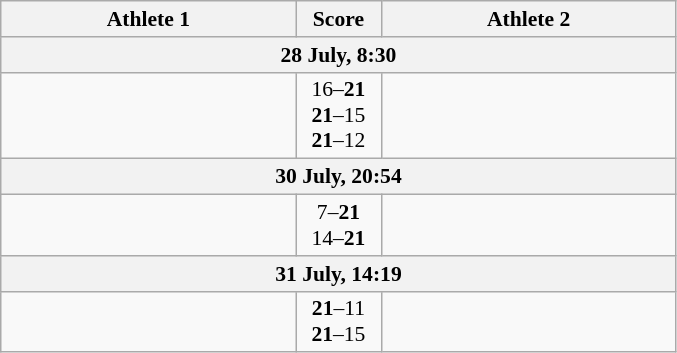<table class="wikitable" style="text-align: center; font-size:90% ">
<tr>
<th align="right" width="190">Athlete 1</th>
<th width="50">Score</th>
<th align="left" width="190">Athlete 2</th>
</tr>
<tr>
<th colspan=3>28 July, 8:30</th>
</tr>
<tr>
<td align=right><strong></strong></td>
<td align=center>16–<strong>21</strong><br><strong>21</strong>–15<br><strong>21</strong>–12</td>
<td align=left></td>
</tr>
<tr>
<th colspan=3>30 July, 20:54</th>
</tr>
<tr>
<td align=right></td>
<td align=center>7–<strong>21</strong><br>14–<strong>21</strong></td>
<td align=left><strong></strong></td>
</tr>
<tr>
<th colspan=3>31 July, 14:19</th>
</tr>
<tr>
<td align=right><strong></strong></td>
<td align=center><strong>21</strong>–11<br><strong>21</strong>–15</td>
<td align=left></td>
</tr>
</table>
